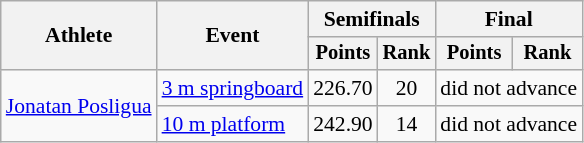<table class="wikitable" style="font-size:90%">
<tr>
<th rowspan=2>Athlete</th>
<th rowspan=2>Event</th>
<th colspan=2>Semifinals</th>
<th colspan=2>Final</th>
</tr>
<tr style="font-size:95%">
<th>Points</th>
<th>Rank</th>
<th>Points</th>
<th>Rank</th>
</tr>
<tr align=center>
<td align=left rowspan=2><a href='#'>Jonatan Posligua</a></td>
<td align=left><a href='#'>3 m springboard</a></td>
<td>226.70</td>
<td>20</td>
<td colspan=2>did not advance</td>
</tr>
<tr align=center>
<td align=left><a href='#'>10 m platform</a></td>
<td>242.90</td>
<td>14</td>
<td colspan=2>did not advance</td>
</tr>
</table>
